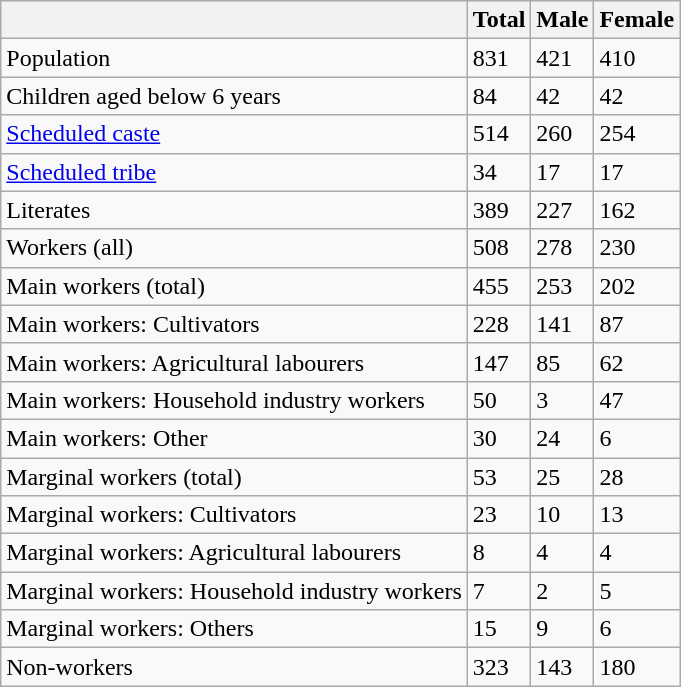<table class="wikitable sortable">
<tr>
<th></th>
<th>Total</th>
<th>Male</th>
<th>Female</th>
</tr>
<tr>
<td>Population</td>
<td>831</td>
<td>421</td>
<td>410</td>
</tr>
<tr>
<td>Children aged below 6 years</td>
<td>84</td>
<td>42</td>
<td>42</td>
</tr>
<tr>
<td><a href='#'>Scheduled caste</a></td>
<td>514</td>
<td>260</td>
<td>254</td>
</tr>
<tr>
<td><a href='#'>Scheduled tribe</a></td>
<td>34</td>
<td>17</td>
<td>17</td>
</tr>
<tr>
<td>Literates</td>
<td>389</td>
<td>227</td>
<td>162</td>
</tr>
<tr>
<td>Workers (all)</td>
<td>508</td>
<td>278</td>
<td>230</td>
</tr>
<tr>
<td>Main workers (total)</td>
<td>455</td>
<td>253</td>
<td>202</td>
</tr>
<tr>
<td>Main workers: Cultivators</td>
<td>228</td>
<td>141</td>
<td>87</td>
</tr>
<tr>
<td>Main workers: Agricultural labourers</td>
<td>147</td>
<td>85</td>
<td>62</td>
</tr>
<tr>
<td>Main workers: Household industry workers</td>
<td>50</td>
<td>3</td>
<td>47</td>
</tr>
<tr>
<td>Main workers: Other</td>
<td>30</td>
<td>24</td>
<td>6</td>
</tr>
<tr>
<td>Marginal workers (total)</td>
<td>53</td>
<td>25</td>
<td>28</td>
</tr>
<tr>
<td>Marginal workers: Cultivators</td>
<td>23</td>
<td>10</td>
<td>13</td>
</tr>
<tr>
<td>Marginal workers: Agricultural labourers</td>
<td>8</td>
<td>4</td>
<td>4</td>
</tr>
<tr>
<td>Marginal workers: Household industry workers</td>
<td>7</td>
<td>2</td>
<td>5</td>
</tr>
<tr>
<td>Marginal workers: Others</td>
<td>15</td>
<td>9</td>
<td>6</td>
</tr>
<tr>
<td>Non-workers</td>
<td>323</td>
<td>143</td>
<td>180</td>
</tr>
</table>
